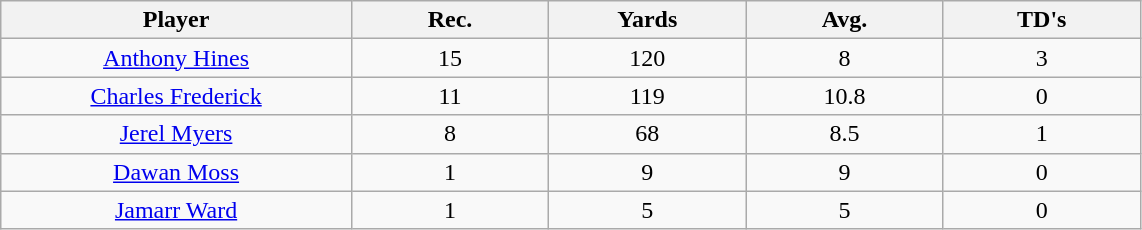<table class="wikitable sortable">
<tr>
<th bgcolor="#DDDDFF" width="16%">Player</th>
<th bgcolor="#DDDDFF" width="9%">Rec.</th>
<th bgcolor="#DDDDFF" width="9%">Yards</th>
<th bgcolor="#DDDDFF" width="9%">Avg.</th>
<th bgcolor="#DDDDFF" width="9%">TD's</th>
</tr>
<tr align="center">
<td><a href='#'>Anthony Hines</a></td>
<td>15</td>
<td>120</td>
<td>8</td>
<td>3</td>
</tr>
<tr align="center">
<td><a href='#'>Charles Frederick</a></td>
<td>11</td>
<td>119</td>
<td>10.8</td>
<td>0</td>
</tr>
<tr align="center">
<td><a href='#'>Jerel Myers</a></td>
<td>8</td>
<td>68</td>
<td>8.5</td>
<td>1</td>
</tr>
<tr align="center">
<td><a href='#'>Dawan Moss</a></td>
<td>1</td>
<td>9</td>
<td>9</td>
<td>0</td>
</tr>
<tr align="center">
<td><a href='#'>Jamarr Ward</a></td>
<td>1</td>
<td>5</td>
<td>5</td>
<td>0</td>
</tr>
</table>
